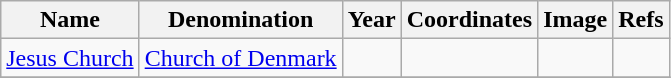<table class="wikitable sortable">
<tr>
<th>Name</th>
<th>Denomination</th>
<th>Year</th>
<th>Coordinates</th>
<th>Image</th>
<th>Refs</th>
</tr>
<tr>
<td><a href='#'>Jesus Church</a></td>
<td><a href='#'>Church of Denmark</a></td>
<td></td>
<td></td>
<td></td>
<td></td>
</tr>
<tr>
</tr>
</table>
